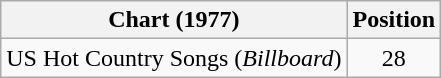<table class="wikitable">
<tr>
<th>Chart (1977)</th>
<th>Position</th>
</tr>
<tr>
<td>US Hot Country Songs (<em>Billboard</em>)</td>
<td align="center">28</td>
</tr>
</table>
